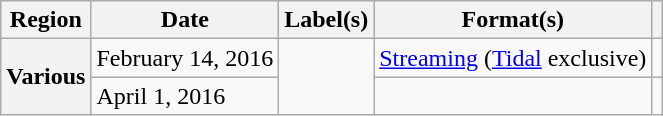<table class="wikitable plainrowheaders">
<tr>
<th scope="col">Region</th>
<th scope="col">Date</th>
<th scope="col">Label(s)</th>
<th scope="col">Format(s)</th>
<th scope="col"></th>
</tr>
<tr>
<th scope="row" rowspan="2">Various</th>
<td>February 14, 2016</td>
<td rowspan="2"></td>
<td><a href='#'>Streaming</a> (<a href='#'>Tidal</a> exclusive)</td>
<td style="text-align:center;"></td>
</tr>
<tr>
<td>April 1, 2016</td>
<td></td>
<td style="text-align:center;"></td>
</tr>
</table>
